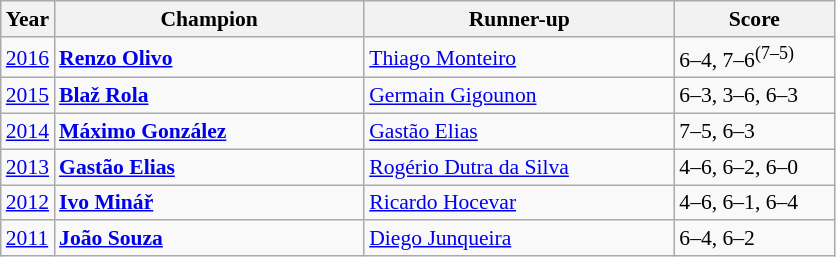<table class="wikitable" style="font-size:90%">
<tr>
<th>Year</th>
<th width="200">Champion</th>
<th width="200">Runner-up</th>
<th width="100">Score</th>
</tr>
<tr>
<td><a href='#'>2016</a></td>
<td> <strong><a href='#'>Renzo Olivo</a></strong></td>
<td> <a href='#'>Thiago Monteiro</a></td>
<td>6–4, 7–6<sup>(7–5)</sup></td>
</tr>
<tr>
<td><a href='#'>2015</a></td>
<td> <strong><a href='#'>Blaž Rola</a> </strong></td>
<td> <a href='#'>Germain Gigounon</a></td>
<td>6–3, 3–6, 6–3</td>
</tr>
<tr>
<td><a href='#'>2014</a></td>
<td> <strong><a href='#'>Máximo González</a></strong></td>
<td> <a href='#'>Gastão Elias</a></td>
<td>7–5, 6–3</td>
</tr>
<tr>
<td><a href='#'>2013</a></td>
<td> <strong><a href='#'>Gastão Elias</a></strong></td>
<td> <a href='#'>Rogério Dutra da Silva</a></td>
<td>4–6, 6–2, 6–0</td>
</tr>
<tr>
<td><a href='#'>2012</a></td>
<td> <strong><a href='#'>Ivo Minář</a></strong></td>
<td> <a href='#'>Ricardo Hocevar</a></td>
<td>4–6, 6–1, 6–4</td>
</tr>
<tr>
<td><a href='#'>2011</a></td>
<td> <strong><a href='#'>João Souza</a></strong></td>
<td> <a href='#'>Diego Junqueira</a></td>
<td>6–4, 6–2</td>
</tr>
</table>
